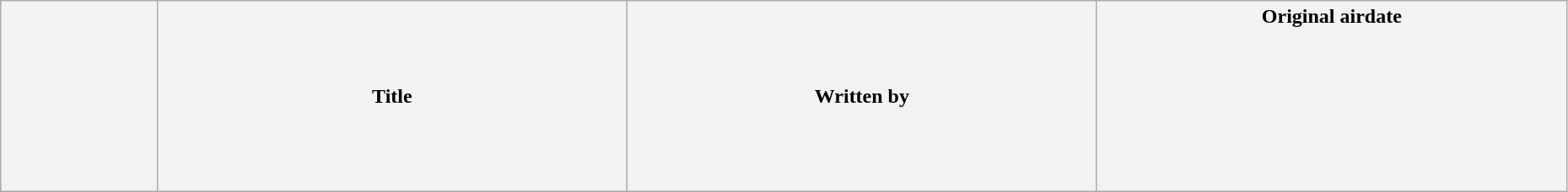<table class="wikitable plainrowheaders" width="98%">
<tr>
<th width=10%></th>
<th width=30%>Title</th>
<th width=30%>Written by</th>
<th width=30%>Original airdate<br><br><br><br><br><br><br><br></th>
</tr>
</table>
